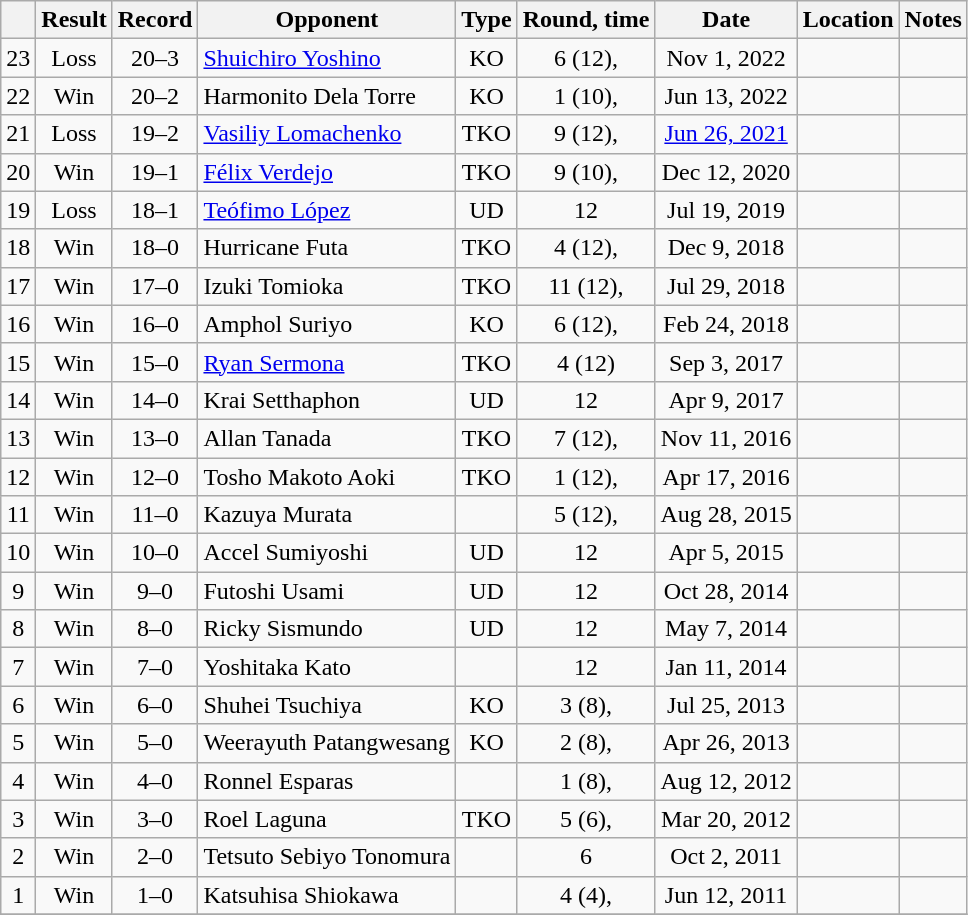<table class="wikitable" style="text-align:center">
<tr>
<th></th>
<th>Result</th>
<th>Record</th>
<th>Opponent</th>
<th>Type</th>
<th>Round, time</th>
<th>Date</th>
<th>Location</th>
<th>Notes</th>
</tr>
<tr>
<td>23</td>
<td>Loss</td>
<td>20–3</td>
<td style="text-align:left;"><a href='#'>Shuichiro Yoshino</a></td>
<td>KO</td>
<td>6 (12), </td>
<td>Nov 1, 2022</td>
<td style="text-align:left;"></td>
<td style="text-align:left;"></td>
</tr>
<tr>
<td>22</td>
<td>Win</td>
<td>20–2</td>
<td style="text-align:left;">Harmonito Dela Torre</td>
<td>KO</td>
<td>1 (10), </td>
<td>Jun 13, 2022</td>
<td style="text-align:left;"></td>
<td></td>
</tr>
<tr>
<td>21</td>
<td>Loss</td>
<td>19–2</td>
<td style="text-align:left;"><a href='#'>Vasiliy Lomachenko</a></td>
<td>TKO</td>
<td>9 (12), </td>
<td><a href='#'>Jun 26, 2021</a></td>
<td style="text-align:left;"></td>
<td></td>
</tr>
<tr>
<td>20</td>
<td>Win</td>
<td>19–1</td>
<td style="text-align:left;"><a href='#'>Félix Verdejo</a></td>
<td>TKO</td>
<td>9 (10), </td>
<td>Dec 12, 2020</td>
<td style="text-align:left;"></td>
<td style="text-align:left;"></td>
</tr>
<tr>
<td>19</td>
<td>Loss</td>
<td>18–1</td>
<td style="text-align:left;"><a href='#'>Teófimo López</a></td>
<td>UD</td>
<td>12</td>
<td>Jul 19, 2019</td>
<td style="text-align:left;"></td>
<td></td>
</tr>
<tr>
<td>18</td>
<td>Win</td>
<td>18–0</td>
<td style="text-align:left;">Hurricane Futa</td>
<td>TKO</td>
<td>4 (12), </td>
<td>Dec 9, 2018</td>
<td style="text-align:left;"></td>
<td style="text-align:left;"></td>
</tr>
<tr>
<td>17</td>
<td>Win</td>
<td>17–0</td>
<td style="text-align:left;">Izuki Tomioka</td>
<td>TKO</td>
<td>11 (12), </td>
<td>Jul 29, 2018</td>
<td style="text-align:left;"></td>
<td style="text-align:left;"></td>
</tr>
<tr>
<td>16</td>
<td>Win</td>
<td>16–0</td>
<td style="text-align:left;">Amphol Suriyo</td>
<td>KO</td>
<td>6 (12), </td>
<td>Feb 24, 2018</td>
<td style="text-align:left;"></td>
<td style="text-align:left;"></td>
</tr>
<tr>
<td>15</td>
<td>Win</td>
<td>15–0</td>
<td style="text-align:left;"><a href='#'>Ryan Sermona</a></td>
<td>TKO</td>
<td>4 (12)</td>
<td>Sep 3, 2017</td>
<td style="text-align:left;"></td>
<td style="text-align:left;"></td>
</tr>
<tr>
<td>14</td>
<td>Win</td>
<td>14–0</td>
<td style="text-align:left;">Krai Setthaphon</td>
<td>UD</td>
<td>12</td>
<td>Apr 9, 2017</td>
<td style="text-align:left;"></td>
<td style="text-align:left;"></td>
</tr>
<tr>
<td>13</td>
<td>Win</td>
<td>13–0</td>
<td style="text-align:left;">Allan Tanada</td>
<td>TKO</td>
<td>7 (12), </td>
<td>Nov 11, 2016</td>
<td style="text-align:left;"></td>
<td style="text-align:left;"></td>
</tr>
<tr>
<td>12</td>
<td>Win</td>
<td>12–0</td>
<td style="text-align:left;">Tosho Makoto Aoki</td>
<td>TKO</td>
<td>1 (12), </td>
<td>Apr 17, 2016</td>
<td style="text-align:left;"></td>
<td style="text-align:left;"></td>
</tr>
<tr>
<td>11</td>
<td>Win</td>
<td>11–0</td>
<td style="text-align:left;">Kazuya Murata</td>
<td></td>
<td>5 (12), </td>
<td>Aug 28, 2015</td>
<td style="text-align:left;"></td>
<td style="text-align:left;"></td>
</tr>
<tr>
<td>10</td>
<td>Win</td>
<td>10–0</td>
<td style="text-align:left;">Accel Sumiyoshi</td>
<td>UD</td>
<td>12</td>
<td>Apr 5, 2015</td>
<td style="text-align:left;"></td>
<td style="text-align:left;"></td>
</tr>
<tr>
<td>9</td>
<td>Win</td>
<td>9–0</td>
<td style="text-align:left;">Futoshi Usami</td>
<td>UD</td>
<td>12</td>
<td>Oct 28, 2014</td>
<td style="text-align:left;"></td>
<td style="text-align:left;"></td>
</tr>
<tr>
<td>8</td>
<td>Win</td>
<td>8–0</td>
<td style="text-align:left;">Ricky Sismundo</td>
<td>UD</td>
<td>12</td>
<td>May 7, 2014</td>
<td style="text-align:left;"></td>
<td style="text-align:left;"></td>
</tr>
<tr>
<td>7</td>
<td>Win</td>
<td>7–0</td>
<td style="text-align:left;">Yoshitaka Kato</td>
<td></td>
<td>12</td>
<td>Jan 11, 2014</td>
<td style="text-align:left;"></td>
<td style="text-align:left;"></td>
</tr>
<tr>
<td>6</td>
<td>Win</td>
<td>6–0</td>
<td style="text-align:left;">Shuhei Tsuchiya</td>
<td>KO</td>
<td>3 (8), </td>
<td>Jul 25, 2013</td>
<td style="text-align:left;"></td>
<td></td>
</tr>
<tr>
<td>5</td>
<td>Win</td>
<td>5–0</td>
<td style="text-align:left;">Weerayuth Patangwesang</td>
<td>KO</td>
<td>2 (8), </td>
<td>Apr 26, 2013</td>
<td style="text-align:left;"></td>
<td></td>
</tr>
<tr>
<td>4</td>
<td>Win</td>
<td>4–0</td>
<td style="text-align:left;">Ronnel Esparas</td>
<td></td>
<td>1 (8), </td>
<td>Aug 12, 2012</td>
<td style="text-align:left;"></td>
<td></td>
</tr>
<tr>
<td>3</td>
<td>Win</td>
<td>3–0</td>
<td style="text-align:left;">Roel Laguna</td>
<td>TKO</td>
<td>5 (6), </td>
<td>Mar 20, 2012</td>
<td style="text-align:left;"></td>
<td></td>
</tr>
<tr>
<td>2</td>
<td>Win</td>
<td>2–0</td>
<td style="text-align:left;">Tetsuto Sebiyo Tonomura</td>
<td></td>
<td>6</td>
<td>Oct 2, 2011</td>
<td style="text-align:left;"></td>
<td></td>
</tr>
<tr>
<td>1</td>
<td>Win</td>
<td>1–0</td>
<td style="text-align:left;">Katsuhisa Shiokawa</td>
<td></td>
<td>4 (4), </td>
<td>Jun 12, 2011</td>
<td style="text-align:left;"></td>
<td></td>
</tr>
<tr>
</tr>
</table>
